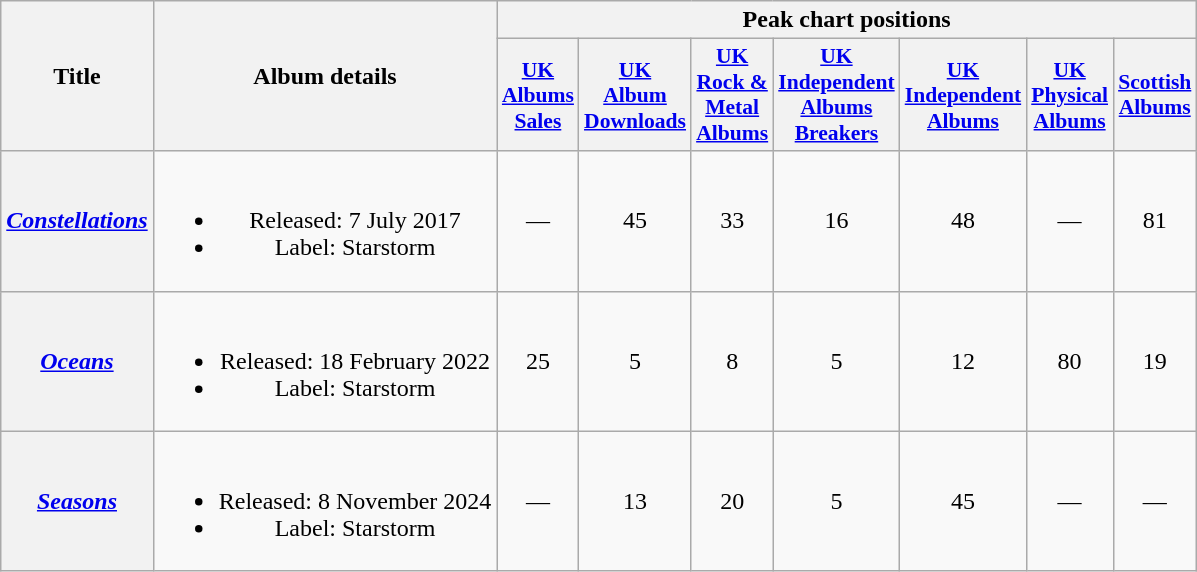<table class="wikitable plainrowheaders" style="text-align:center;">
<tr>
<th scope="col" rowspan="2" style="width:5em;">Title</th>
<th scope="col" rowspan="2">Album details</th>
<th scope="col" colspan="7" style="width:10em;">Peak chart positions</th>
</tr>
<tr>
<th scope="col" style="width:3em;font-size:90%;"><a href='#'>UK<br>Albums Sales</a><br></th>
<th scope="col" style="width:3em;font-size:90%;"><a href='#'>UK<br>Album Downloads</a><br></th>
<th scope="col" style="width:3em;font-size:90%;"><a href='#'>UK<br>Rock & Metal Albums</a><br></th>
<th scope="col" style="width:3em;font-size:90%;"><a href='#'>UK<br>Independent Albums Breakers</a><br></th>
<th scope="col" style="width:3em;font-size:90%;"><a href='#'>UK<br>Independent Albums</a><br></th>
<th scope="col" style="width:3em;font-size:90%;"><a href='#'>UK<br>Physical Albums</a><br></th>
<th scope="col" style="width:3em;font-size:90%;"><a href='#'>Scottish Albums</a><br></th>
</tr>
<tr>
<th scope="row"><em><a href='#'>Constellations</a></em></th>
<td><br><ul><li>Released: 7 July 2017</li><li>Label: Starstorm</li></ul></td>
<td>—</td>
<td>45</td>
<td>33</td>
<td>16</td>
<td>48</td>
<td>—</td>
<td>81</td>
</tr>
<tr>
<th scope="row"><em><a href='#'>Oceans</a></em></th>
<td><br><ul><li>Released: 18 February 2022</li><li>Label: Starstorm</li></ul></td>
<td>25</td>
<td>5</td>
<td>8</td>
<td>5</td>
<td>12</td>
<td>80</td>
<td>19</td>
</tr>
<tr>
<th scope="row"><em><a href='#'>Seasons</a></em></th>
<td><br><ul><li>Released: 8 November 2024</li><li>Label: Starstorm</li></ul></td>
<td>—</td>
<td>13</td>
<td>20</td>
<td>5</td>
<td>45</td>
<td>—</td>
<td>—</td>
</tr>
</table>
